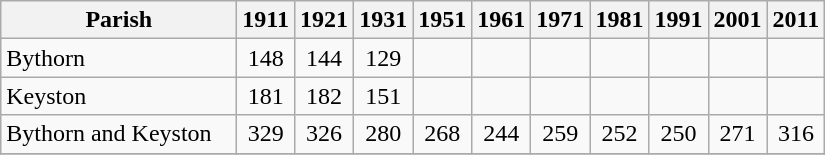<table class="wikitable" style="text-align:center;">
<tr>
<th width="150">Parish<br></th>
<th width="30">1911<br></th>
<th width="30">1921<br></th>
<th width="30">1931<br></th>
<th width="30">1951<br></th>
<th width="30">1961<br></th>
<th width="30">1971<br></th>
<th width="30">1981<br></th>
<th width="30">1991<br></th>
<th width="30">2001<br></th>
<th width="30">2011 <br></th>
</tr>
<tr>
<td align=left>Bythorn</td>
<td align="center">148</td>
<td align="center">144</td>
<td align="center">129</td>
<td align="center"></td>
<td align="center"></td>
<td align="center"></td>
<td align="center"></td>
<td align="center"></td>
<td align="center"></td>
<td align="center"></td>
</tr>
<tr>
<td align=left>Keyston</td>
<td align="center">181</td>
<td align="center">182</td>
<td align="center">151</td>
<td align="center"></td>
<td align="center"></td>
<td align="center"></td>
<td align="center"></td>
<td align="center"></td>
<td align="center"></td>
<td align="center"></td>
</tr>
<tr>
<td align=left>Bythorn and Keyston</td>
<td align="center">329</td>
<td align="center">326</td>
<td align="center">280</td>
<td align="center">268</td>
<td align="center">244</td>
<td align="center">259</td>
<td align="center">252</td>
<td align="center">250</td>
<td align="center">271</td>
<td align="center">316</td>
</tr>
<tr>
</tr>
</table>
